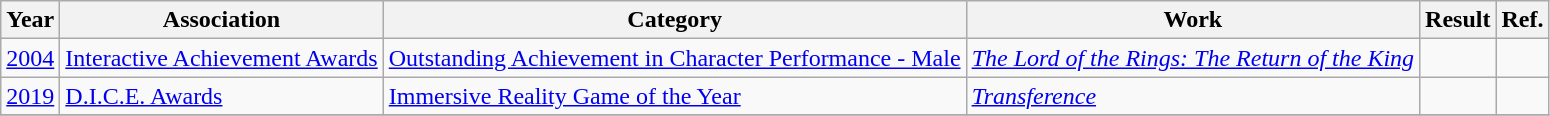<table class="wikitable">
<tr>
<th>Year</th>
<th>Association</th>
<th>Category</th>
<th>Work</th>
<th>Result</th>
<th>Ref.</th>
</tr>
<tr>
<td><a href='#'>2004</a></td>
<td><a href='#'>Interactive Achievement Awards</a></td>
<td><a href='#'>Outstanding Achievement in Character Performance - Male</a></td>
<td><em><a href='#'>The Lord of the Rings: The Return of the King</a></em></td>
<td></td>
<td></td>
</tr>
<tr>
<td><a href='#'>2019</a></td>
<td><a href='#'>D.I.C.E. Awards</a></td>
<td><a href='#'>Immersive Reality Game of the Year</a></td>
<td><em><a href='#'>Transference</a></em></td>
<td></td>
<td></td>
</tr>
<tr>
</tr>
</table>
